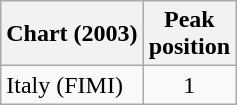<table class="wikitable sortable">
<tr>
<th>Chart (2003)</th>
<th>Peak<br>position</th>
</tr>
<tr>
<td>Italy (FIMI)</td>
<td align="center">1</td>
</tr>
</table>
